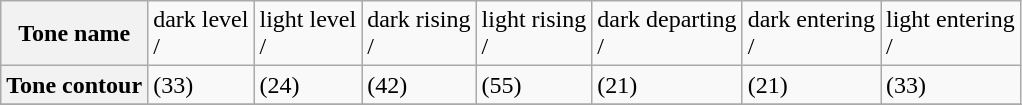<table class="wikitable">
<tr>
<th>Tone name</th>
<td>dark level<br> / </td>
<td>light level<br> / </td>
<td>dark rising<br> / </td>
<td>light rising<br> / </td>
<td>dark departing<br> / </td>
<td>dark entering<br> / </td>
<td>light entering<br> / </td>
</tr>
<tr>
<th>Tone contour</th>
<td> (33)</td>
<td> (24)</td>
<td> (42)</td>
<td> (55)</td>
<td> (21)</td>
<td> (21)</td>
<td> (33)</td>
</tr>
<tr>
</tr>
</table>
